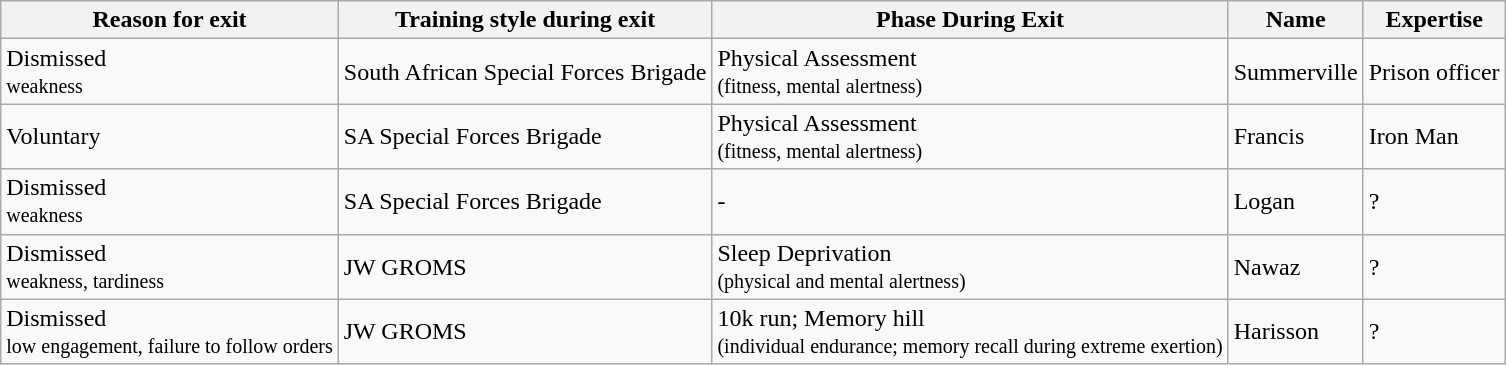<table class="wikitable sortable">
<tr>
<th>Reason for exit</th>
<th>Training style during exit</th>
<th>Phase During Exit</th>
<th>Name</th>
<th>Expertise</th>
</tr>
<tr>
<td>Dismissed<br><small>weakness</small></td>
<td>South African Special Forces Brigade</td>
<td>Physical Assessment<br><small>(fitness, mental alertness)</small></td>
<td>Summerville</td>
<td>Prison officer</td>
</tr>
<tr>
<td>Voluntary</td>
<td>SA Special Forces Brigade</td>
<td>Physical Assessment<br><small>(fitness, mental alertness)</small></td>
<td>Francis</td>
<td>Iron Man</td>
</tr>
<tr>
<td>Dismissed<br><small>weakness</small></td>
<td>SA Special Forces Brigade</td>
<td>-</td>
<td>Logan</td>
<td>?</td>
</tr>
<tr>
<td>Dismissed<br><small>weakness, tardiness</small></td>
<td>JW GROMS</td>
<td>Sleep Deprivation<br><small>(physical and mental alertness)</small></td>
<td>Nawaz</td>
<td>?</td>
</tr>
<tr>
<td>Dismissed<br><small>low engagement, failure to follow orders</small></td>
<td>JW GROMS</td>
<td>10k run; Memory hill<br><small>(individual endurance; memory recall during extreme exertion)</small></td>
<td>Harisson</td>
<td>?</td>
</tr>
</table>
